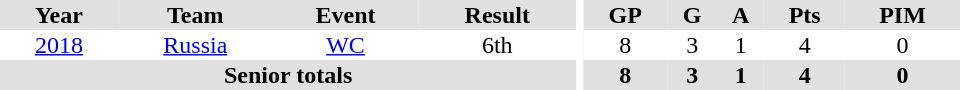<table border="0" cellpadding="1" cellspacing="0" ID="Table3" style="text-align:center; width:40em;">
<tr bgcolor="#e0e0e0">
<th>Year</th>
<th>Team</th>
<th>Event</th>
<th>Result</th>
<th rowspan="99" bgcolor="#ffffff"></th>
<th>GP</th>
<th>G</th>
<th>A</th>
<th>Pts</th>
<th>PIM</th>
</tr>
<tr>
<td><a href='#'>2018</a></td>
<td><a href='#'>Russia</a></td>
<td><a href='#'>WC</a></td>
<td>6th</td>
<td>8</td>
<td>3</td>
<td>1</td>
<td>4</td>
<td>0</td>
</tr>
<tr bgcolor="#e0e0e0">
<th colspan="4">Senior totals</th>
<th>8</th>
<th>3</th>
<th>1</th>
<th>4</th>
<th>0</th>
</tr>
</table>
